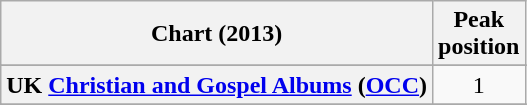<table class="wikitable plainrowheaders sortable">
<tr>
<th scope="col">Chart (2013)</th>
<th scope="col">Peak<br>position</th>
</tr>
<tr>
</tr>
<tr>
</tr>
<tr>
</tr>
<tr>
</tr>
<tr>
</tr>
<tr>
</tr>
<tr>
</tr>
<tr>
<th scope="row">UK <a href='#'>Christian and Gospel Albums</a> (<a href='#'>OCC</a>)</th>
<td style="text-align:center;">1</td>
</tr>
<tr>
</tr>
<tr>
</tr>
<tr>
</tr>
</table>
